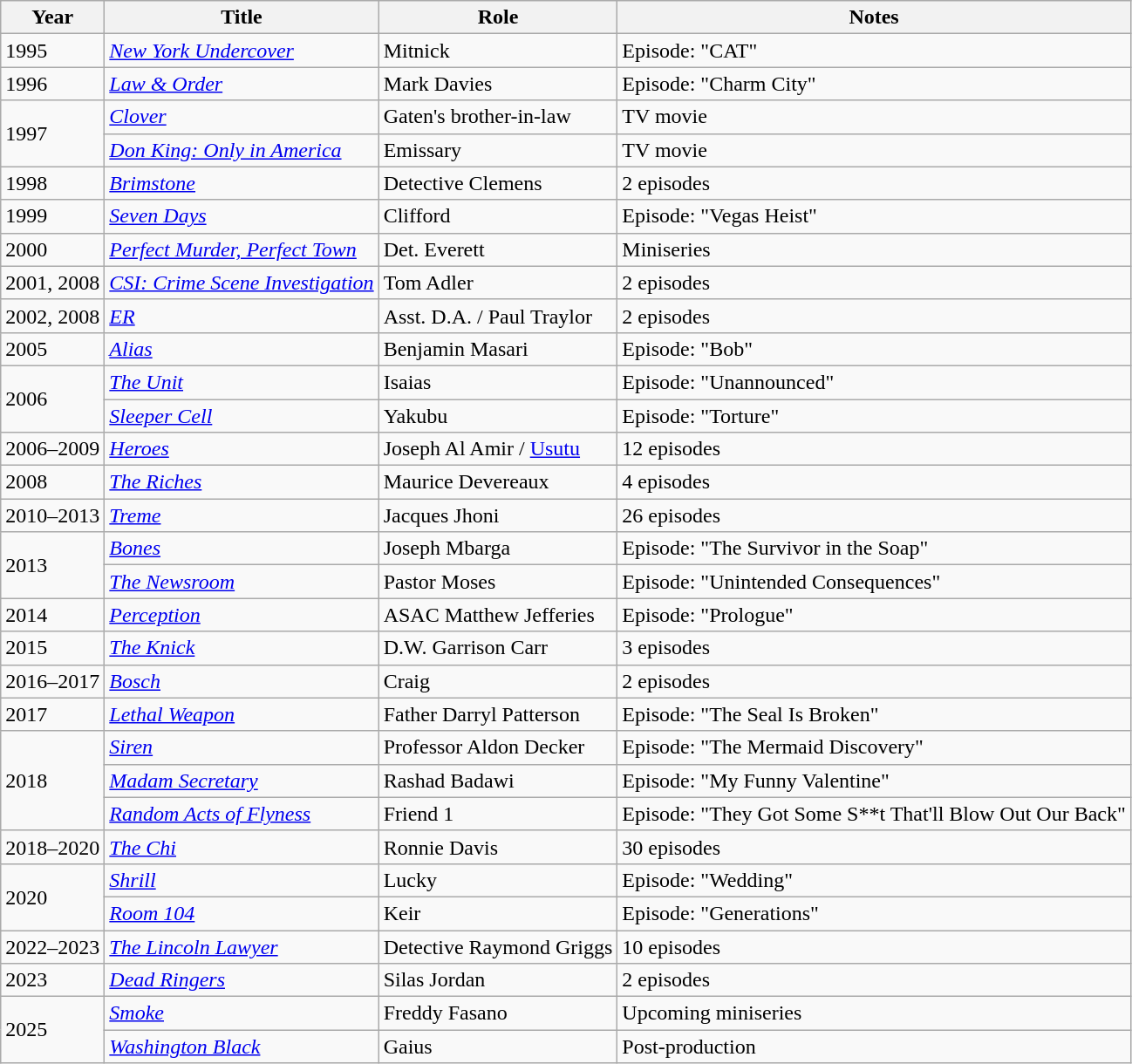<table class="wikitable sortable">
<tr>
<th>Year</th>
<th>Title</th>
<th>Role</th>
<th class="unsortable">Notes</th>
</tr>
<tr>
<td>1995</td>
<td><em><a href='#'>New York Undercover</a></em></td>
<td>Mitnick</td>
<td>Episode: "CAT"</td>
</tr>
<tr>
<td>1996</td>
<td><em><a href='#'>Law & Order</a></em></td>
<td>Mark Davies</td>
<td>Episode: "Charm City"</td>
</tr>
<tr>
<td rowspan="2">1997</td>
<td><em><a href='#'>Clover</a></em></td>
<td>Gaten's brother-in-law</td>
<td>TV movie</td>
</tr>
<tr>
<td><em><a href='#'>Don King: Only in America</a></em></td>
<td>Emissary</td>
<td>TV movie</td>
</tr>
<tr>
<td>1998</td>
<td><em><a href='#'>Brimstone</a></em></td>
<td>Detective Clemens</td>
<td>2 episodes</td>
</tr>
<tr>
<td>1999</td>
<td><em><a href='#'>Seven Days</a></em></td>
<td>Clifford</td>
<td>Episode: "Vegas Heist"</td>
</tr>
<tr>
<td>2000</td>
<td><em><a href='#'>Perfect Murder, Perfect Town</a></em></td>
<td>Det. Everett</td>
<td>Miniseries</td>
</tr>
<tr>
<td>2001, 2008</td>
<td><em><a href='#'>CSI: Crime Scene Investigation</a></em></td>
<td>Tom Adler</td>
<td>2 episodes</td>
</tr>
<tr>
<td>2002, 2008</td>
<td><em><a href='#'>ER</a></em></td>
<td>Asst. D.A. / Paul Traylor</td>
<td>2 episodes</td>
</tr>
<tr>
<td>2005</td>
<td><em><a href='#'>Alias</a></em></td>
<td>Benjamin Masari</td>
<td>Episode: "Bob"</td>
</tr>
<tr>
<td rowspan="2">2006</td>
<td><em><a href='#'>The Unit</a></em></td>
<td>Isaias</td>
<td>Episode: "Unannounced"</td>
</tr>
<tr>
<td><em><a href='#'>Sleeper Cell</a></em></td>
<td>Yakubu</td>
<td>Episode: "Torture"</td>
</tr>
<tr>
<td>2006–2009</td>
<td><em><a href='#'>Heroes</a></em></td>
<td>Joseph Al Amir / <a href='#'>Usutu</a></td>
<td>12 episodes</td>
</tr>
<tr>
<td>2008</td>
<td><em><a href='#'>The Riches</a></em></td>
<td>Maurice Devereaux</td>
<td>4 episodes</td>
</tr>
<tr>
<td>2010–2013</td>
<td><em><a href='#'>Treme</a></em></td>
<td>Jacques Jhoni</td>
<td>26 episodes</td>
</tr>
<tr>
<td rowspan="2">2013</td>
<td><em><a href='#'>Bones</a></em></td>
<td>Joseph Mbarga</td>
<td>Episode: "The Survivor in the Soap"</td>
</tr>
<tr>
<td><em><a href='#'>The Newsroom</a></em></td>
<td>Pastor Moses</td>
<td>Episode: "Unintended Consequences"</td>
</tr>
<tr>
<td>2014</td>
<td><em><a href='#'>Perception</a></em></td>
<td>ASAC Matthew Jefferies</td>
<td>Episode: "Prologue"</td>
</tr>
<tr>
<td>2015</td>
<td><em><a href='#'>The Knick</a></em></td>
<td>D.W. Garrison Carr</td>
<td>3 episodes</td>
</tr>
<tr>
<td>2016–2017</td>
<td><em><a href='#'>Bosch</a></em></td>
<td>Craig</td>
<td>2 episodes</td>
</tr>
<tr>
<td>2017</td>
<td><em><a href='#'>Lethal Weapon</a></em></td>
<td>Father Darryl Patterson</td>
<td>Episode: "The Seal Is Broken"</td>
</tr>
<tr>
<td rowspan="3">2018</td>
<td><em><a href='#'>Siren</a></em></td>
<td>Professor Aldon Decker</td>
<td>Episode: "The Mermaid Discovery"</td>
</tr>
<tr>
<td><em><a href='#'>Madam Secretary</a></em></td>
<td>Rashad Badawi</td>
<td>Episode: "My Funny Valentine"</td>
</tr>
<tr>
<td><em><a href='#'>Random Acts of Flyness</a></em></td>
<td>Friend 1</td>
<td>Episode: "They Got Some S**t That'll Blow Out Our Back"</td>
</tr>
<tr>
<td>2018–2020</td>
<td><em><a href='#'>The Chi</a></em></td>
<td>Ronnie Davis</td>
<td>30 episodes</td>
</tr>
<tr>
<td rowspan="2">2020</td>
<td><em><a href='#'>Shrill</a></em></td>
<td>Lucky</td>
<td>Episode: "Wedding"</td>
</tr>
<tr>
<td><em><a href='#'>Room 104</a></em></td>
<td>Keir</td>
<td>Episode: "Generations"</td>
</tr>
<tr>
<td>2022–2023</td>
<td><em><a href='#'>The Lincoln Lawyer</a></em></td>
<td>Detective Raymond Griggs</td>
<td>10 episodes</td>
</tr>
<tr>
<td>2023</td>
<td><em><a href='#'>Dead Ringers</a></em></td>
<td>Silas Jordan</td>
<td>2 episodes</td>
</tr>
<tr>
<td rowspan="2">2025</td>
<td><em><a href='#'>Smoke</a></em></td>
<td>Freddy Fasano</td>
<td>Upcoming miniseries</td>
</tr>
<tr>
<td><em><a href='#'>Washington Black</a></em></td>
<td>Gaius</td>
<td>Post-production</td>
</tr>
</table>
